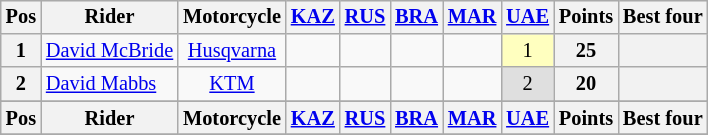<table class="wikitable" style="font-size: 85%; text-align: center; display: inline-table;">
<tr valign="top">
<th valign="middle">Pos</th>
<th valign="middle">Rider</th>
<th valign="middle">Motorcycle</th>
<th><a href='#'>KAZ</a><br></th>
<th><a href='#'>RUS</a><br></th>
<th><a href='#'>BRA</a><br></th>
<th><a href='#'>MAR</a><br></th>
<th><a href='#'>UAE</a><br></th>
<th valign="middle">Points</th>
<th valign="middle">Best four</th>
</tr>
<tr>
<th>1</th>
<td align=left> <a href='#'>David McBride</a></td>
<td><a href='#'>Husqvarna</a></td>
<td></td>
<td></td>
<td></td>
<td></td>
<td style="background:#ffffbf;">1</td>
<th>25</th>
<th></th>
</tr>
<tr>
<th>2</th>
<td align=left> <a href='#'>David Mabbs</a></td>
<td><a href='#'>KTM</a></td>
<td></td>
<td></td>
<td></td>
<td></td>
<td style="background:#dfdfdf;">2</td>
<th>20</th>
<th></th>
</tr>
<tr>
</tr>
<tr valign="top">
<th valign="middle">Pos</th>
<th valign="middle">Rider</th>
<th valign="middle">Motorcycle</th>
<th><a href='#'>KAZ</a><br></th>
<th><a href='#'>RUS</a><br></th>
<th><a href='#'>BRA</a><br></th>
<th><a href='#'>MAR</a><br></th>
<th><a href='#'>UAE</a><br></th>
<th valign="middle">Points</th>
<th valign="middle">Best four</th>
</tr>
<tr>
</tr>
</table>
